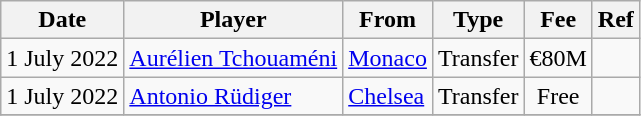<table class="wikitable">
<tr>
<th>Date</th>
<th>Player</th>
<th>From</th>
<th>Type</th>
<th>Fee</th>
<th>Ref</th>
</tr>
<tr>
<td>1 July 2022</td>
<td> <a href='#'>Aurélien Tchouaméni</a></td>
<td> <a href='#'>Monaco</a></td>
<td align=center>Transfer</td>
<td align=center>€80M</td>
<td align=center></td>
</tr>
<tr>
<td>1 July 2022</td>
<td> <a href='#'>Antonio Rüdiger</a></td>
<td> <a href='#'>Chelsea</a></td>
<td align=center>Transfer</td>
<td align=center>Free</td>
<td align=center></td>
</tr>
<tr>
</tr>
</table>
